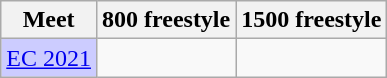<table class="sortable wikitable">
<tr>
<th>Meet</th>
<th class="unsortable">800 freestyle</th>
<th class="unsortable">1500 freestyle</th>
</tr>
<tr>
<td style="background:#ccccff"><a href='#'>EC 2021</a></td>
<td align="center"></td>
<td align="center"></td>
</tr>
</table>
